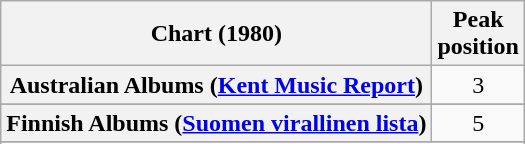<table class="wikitable sortable plainrowheaders" style="text-align:center">
<tr>
<th scope="col">Chart (1980)</th>
<th scope="col">Peak<br>position</th>
</tr>
<tr>
<th scope="row">Australian Albums (<a href='#'>Kent Music Report</a>)</th>
<td align="center">3</td>
</tr>
<tr>
</tr>
<tr>
</tr>
<tr>
<th scope="row">Finnish Albums (<a href='#'>Suomen virallinen lista</a>)</th>
<td align="center">5</td>
</tr>
<tr>
</tr>
<tr>
</tr>
<tr>
</tr>
<tr>
</tr>
<tr>
</tr>
</table>
